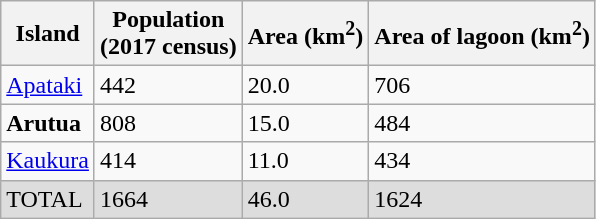<table class="wikitable sortable" border="1" align=center>
<tr>
<th>Island</th>
<th>Population <br>(2017 census)</th>
<th>Area (km<sup>2</sup>)</th>
<th>Area of lagoon (km<sup>2</sup>)</th>
</tr>
<tr>
<td><a href='#'>Apataki</a></td>
<td>442</td>
<td>20.0</td>
<td>706</td>
</tr>
<tr>
<td><strong>Arutua</strong></td>
<td>808</td>
<td>15.0</td>
<td>484</td>
</tr>
<tr>
<td><a href='#'>Kaukura</a></td>
<td>414</td>
<td>11.0</td>
<td>434</td>
</tr>
<tr style="background: #DDDDDD;">
<td>TOTAL</td>
<td>1664</td>
<td>46.0</td>
<td>1624</td>
</tr>
</table>
